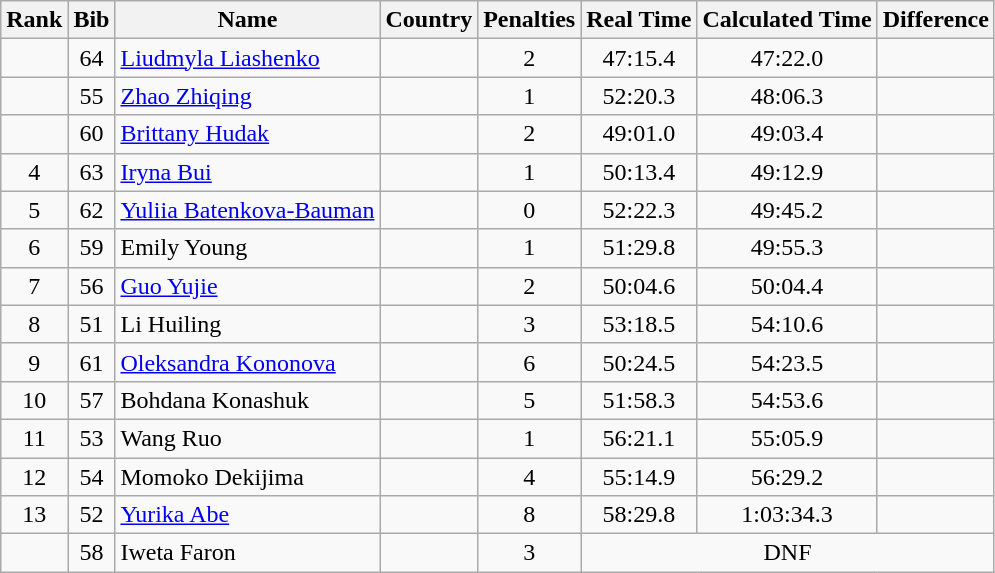<table class="wikitable sortable" style="text-align:center">
<tr>
<th>Rank</th>
<th>Bib</th>
<th>Name</th>
<th>Country</th>
<th>Penalties</th>
<th>Real Time</th>
<th>Calculated Time</th>
<th>Difference</th>
</tr>
<tr>
<td></td>
<td>64</td>
<td align="left"><a href='#'>Liudmyla Liashenko</a></td>
<td align="left"></td>
<td>2</td>
<td>47:15.4</td>
<td>47:22.0</td>
<td></td>
</tr>
<tr>
<td></td>
<td>55</td>
<td align="left"><a href='#'>Zhao Zhiqing</a></td>
<td align="left"></td>
<td>1</td>
<td>52:20.3</td>
<td>48:06.3</td>
<td></td>
</tr>
<tr>
<td></td>
<td>60</td>
<td align="left"><a href='#'>Brittany Hudak</a></td>
<td align="left"></td>
<td>2</td>
<td>49:01.0</td>
<td>49:03.4</td>
<td></td>
</tr>
<tr>
<td>4</td>
<td>63</td>
<td align="left"><a href='#'>Iryna Bui</a></td>
<td align="left"></td>
<td>1</td>
<td>50:13.4</td>
<td>49:12.9</td>
<td></td>
</tr>
<tr>
<td>5</td>
<td>62</td>
<td align="left"><a href='#'>Yuliia Batenkova-Bauman</a></td>
<td align="left"></td>
<td>0</td>
<td>52:22.3</td>
<td>49:45.2</td>
<td></td>
</tr>
<tr>
<td>6</td>
<td>59</td>
<td align="left">Emily Young</td>
<td align="left"></td>
<td>1</td>
<td>51:29.8</td>
<td>49:55.3</td>
<td></td>
</tr>
<tr>
<td>7</td>
<td>56</td>
<td align="left"><a href='#'>Guo Yujie</a></td>
<td align="left"></td>
<td>2</td>
<td>50:04.6</td>
<td>50:04.4</td>
<td></td>
</tr>
<tr>
<td>8</td>
<td>51</td>
<td align="left">Li Huiling</td>
<td align="left"></td>
<td>3</td>
<td>53:18.5</td>
<td>54:10.6</td>
<td></td>
</tr>
<tr>
<td>9</td>
<td>61</td>
<td align="left"><a href='#'>Oleksandra Kononova</a></td>
<td align="left"></td>
<td>6</td>
<td>50:24.5</td>
<td>54:23.5</td>
<td></td>
</tr>
<tr>
<td>10</td>
<td>57</td>
<td align="left">Bohdana Konashuk</td>
<td align="left"></td>
<td>5</td>
<td>51:58.3</td>
<td>54:53.6</td>
<td></td>
</tr>
<tr>
<td>11</td>
<td>53</td>
<td align="left">Wang Ruo</td>
<td align="left"></td>
<td>1</td>
<td>56:21.1</td>
<td>55:05.9</td>
<td></td>
</tr>
<tr>
<td>12</td>
<td>54</td>
<td align="left">Momoko Dekijima</td>
<td align="left"></td>
<td>4</td>
<td>55:14.9</td>
<td>56:29.2</td>
<td></td>
</tr>
<tr>
<td>13</td>
<td>52</td>
<td align="left"><a href='#'>Yurika Abe</a></td>
<td align="left"></td>
<td>8</td>
<td>58:29.8</td>
<td>1:03:34.3</td>
<td></td>
</tr>
<tr>
<td></td>
<td>58</td>
<td align="left">Iweta Faron</td>
<td align="left"></td>
<td>3</td>
<td colspan=3>DNF</td>
</tr>
</table>
